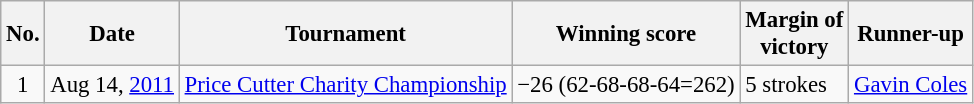<table class="wikitable" style="font-size:95%;">
<tr>
<th>No.</th>
<th>Date</th>
<th>Tournament</th>
<th>Winning score</th>
<th>Margin of<br>victory</th>
<th>Runner-up</th>
</tr>
<tr>
<td align=center>1</td>
<td align=right>Aug 14, <a href='#'>2011</a></td>
<td><a href='#'>Price Cutter Charity Championship</a></td>
<td>−26 (62-68-68-64=262)</td>
<td>5 strokes</td>
<td> <a href='#'>Gavin Coles</a></td>
</tr>
</table>
